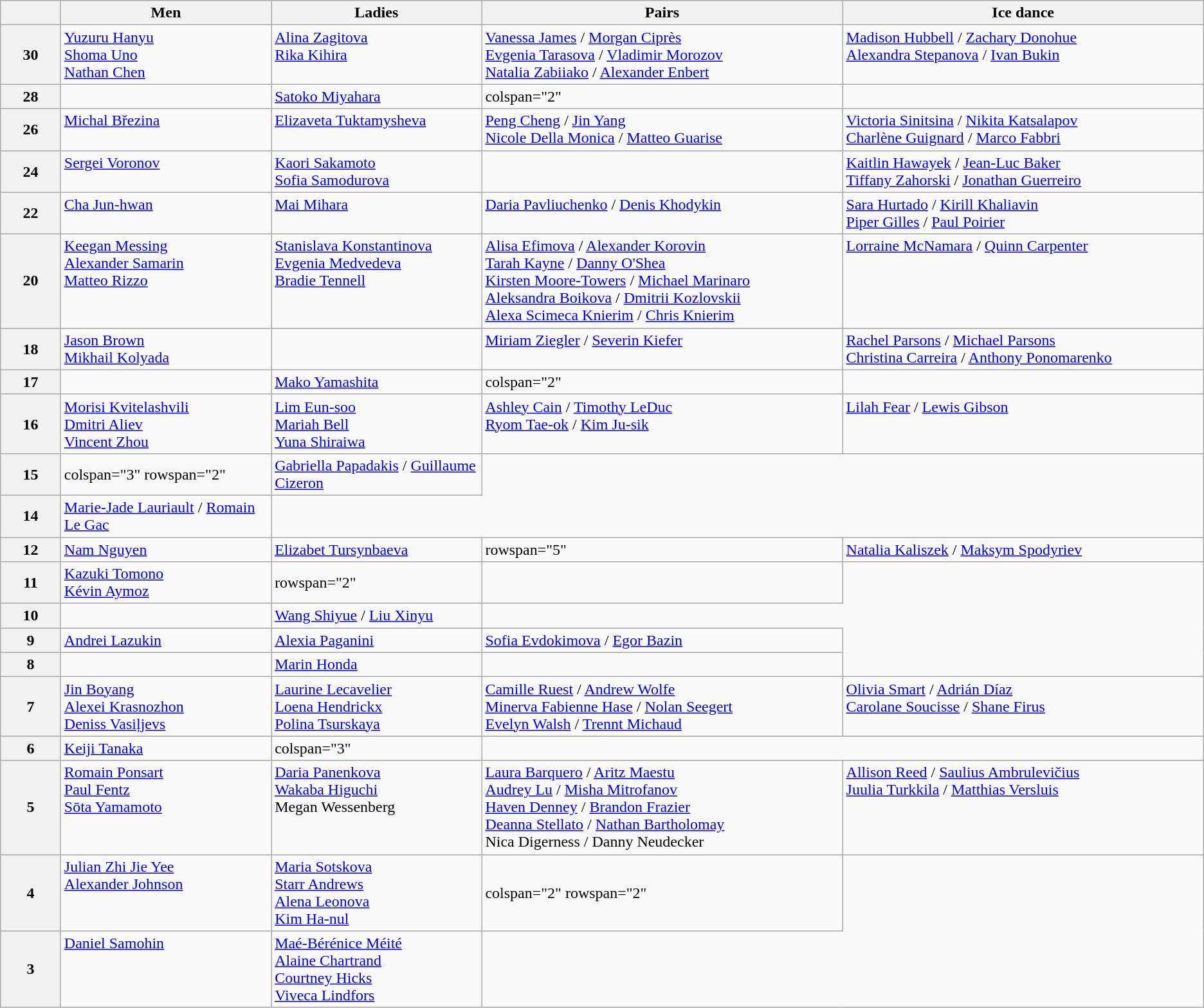<table class="wikitable">
<tr>
<th scope="col" style="width:5%"></th>
<th scope="col" style="width:17.5%">Men</th>
<th scope="col" style="width:17.5%">Ladies</th>
<th scope="col" style="width:30%">Pairs</th>
<th scope="col" style="width:30%">Ice dance</th>
</tr>
<tr>
<th scope="row">30</th>
<td style="vertical-align:top"> <a href='#'>Yuzuru Hanyu</a><br> <a href='#'>Shoma Uno</a><br> <a href='#'>Nathan Chen</a></td>
<td style="vertical-align:top"> <a href='#'>Alina Zagitova</a><br> <a href='#'>Rika Kihira</a></td>
<td style="vertical-align:top"> <a href='#'>Vanessa James</a> / <a href='#'>Morgan Ciprès</a><br> <a href='#'>Evgenia Tarasova</a> / <a href='#'>Vladimir Morozov</a><br> <a href='#'>Natalia Zabiiako</a> / <a href='#'>Alexander Enbert</a></td>
<td style="vertical-align:top"> <a href='#'>Madison Hubbell</a> / <a href='#'>Zachary Donohue</a><br> <a href='#'>Alexandra Stepanova</a> / <a href='#'>Ivan Bukin</a></td>
</tr>
<tr>
<th scope="row">28</th>
<td></td>
<td style="vertical-align:top"> <a href='#'>Satoko Miyahara</a></td>
<td>colspan="2" </td>
</tr>
<tr>
<th scope="row">26</th>
<td style="vertical-align:top"> <a href='#'>Michal Březina</a></td>
<td style="vertical-align:top"> <a href='#'>Elizaveta Tuktamysheva</a></td>
<td style="vertical-align:top"> <a href='#'>Peng Cheng</a> / <a href='#'>Jin Yang</a><br> <a href='#'>Nicole Della Monica</a> / <a href='#'>Matteo Guarise</a></td>
<td style="vertical-align:top"> <a href='#'>Victoria Sinitsina</a> / <a href='#'>Nikita Katsalapov</a><br> <a href='#'>Charlène Guignard</a> / <a href='#'>Marco Fabbri</a></td>
</tr>
<tr>
<th scope="row">24</th>
<td style="vertical-align:top"> <a href='#'>Sergei Voronov</a></td>
<td style="vertical-align:top"> <a href='#'>Kaori Sakamoto</a><br> <a href='#'>Sofia Samodurova</a></td>
<td></td>
<td style="vertical-align:top"> <a href='#'>Kaitlin Hawayek</a> / <a href='#'>Jean-Luc Baker</a><br> <a href='#'>Tiffany Zahorski</a> / <a href='#'>Jonathan Guerreiro</a></td>
</tr>
<tr>
<th scope="row">22</th>
<td style="vertical-align:top"> <a href='#'>Cha Jun-hwan</a></td>
<td style="vertical-align:top"> <a href='#'>Mai Mihara</a></td>
<td style="vertical-align:top"> <a href='#'>Daria Pavliuchenko</a> / <a href='#'>Denis Khodykin</a></td>
<td style="vertical-align:top"> <a href='#'>Sara Hurtado</a> / <a href='#'>Kirill Khaliavin</a><br> <a href='#'>Piper Gilles</a> / <a href='#'>Paul Poirier</a></td>
</tr>
<tr>
<th scope="row">20</th>
<td style="vertical-align:top"> <a href='#'>Keegan Messing</a><br> <a href='#'>Alexander Samarin</a><br> <a href='#'>Matteo Rizzo</a></td>
<td style="vertical-align:top"> <a href='#'>Stanislava Konstantinova</a><br> <a href='#'>Evgenia Medvedeva</a><br> <a href='#'>Bradie Tennell</a></td>
<td style="vertical-align:top"> <a href='#'>Alisa Efimova</a> / <a href='#'>Alexander Korovin</a><br> <a href='#'>Tarah Kayne</a> / <a href='#'>Danny O'Shea</a><br> <a href='#'>Kirsten Moore-Towers</a> / <a href='#'>Michael Marinaro</a><br> <a href='#'>Aleksandra Boikova</a> / <a href='#'>Dmitrii Kozlovskii</a><br> <a href='#'>Alexa Scimeca Knierim</a> / <a href='#'>Chris Knierim</a></td>
<td style="vertical-align:top"> <a href='#'>Lorraine McNamara</a> / <a href='#'>Quinn Carpenter</a></td>
</tr>
<tr>
<th scope="row">18</th>
<td style="vertical-align:top"> <a href='#'>Jason Brown</a><br> <a href='#'>Mikhail Kolyada</a></td>
<td></td>
<td style="vertical-align:top"> <a href='#'>Miriam Ziegler</a> / <a href='#'>Severin Kiefer</a></td>
<td style="vertical-align:top"> <a href='#'>Rachel Parsons</a> / <a href='#'>Michael Parsons</a><br> <a href='#'>Christina Carreira</a> / <a href='#'>Anthony Ponomarenko</a></td>
</tr>
<tr>
<th scope="row">17</th>
<td></td>
<td style="vertical-align:top"> <a href='#'>Mako Yamashita</a></td>
<td>colspan="2" </td>
</tr>
<tr>
<th scope="row">16</th>
<td style="vertical-align:top"> <a href='#'>Morisi Kvitelashvili</a><br> <a href='#'>Dmitri Aliev</a><br> <a href='#'>Vincent Zhou</a></td>
<td style="vertical-align:top"> <a href='#'>Lim Eun-soo</a><br> <a href='#'>Mariah Bell</a><br> <a href='#'>Yuna Shiraiwa</a></td>
<td style="vertical-align:top"> <a href='#'>Ashley Cain</a> / <a href='#'>Timothy LeDuc</a><br> <a href='#'>Ryom Tae-ok</a> / <a href='#'>Kim Ju-sik</a></td>
<td style="vertical-align:top"> <a href='#'>Lilah Fear</a> / <a href='#'>Lewis Gibson</a></td>
</tr>
<tr>
<th scope="row">15</th>
<td>colspan="3" rowspan="2" </td>
<td style="vertical-align:top"> <a href='#'>Gabriella Papadakis</a> / <a href='#'>Guillaume Cizeron</a></td>
</tr>
<tr>
<th scope="row">14</th>
<td style="vertical-align:top"> <a href='#'>Marie-Jade Lauriault</a> / <a href='#'>Romain Le Gac</a></td>
</tr>
<tr>
<th scope="row">12</th>
<td style="vertical-align:top"> <a href='#'>Nam Nguyen</a></td>
<td style="vertical-align:top"> <a href='#'>Elizabet Tursynbaeva</a></td>
<td>rowspan="5" </td>
<td style="vertical-align:top"> <a href='#'>Natalia Kaliszek</a> / <a href='#'>Maksym Spodyriev</a></td>
</tr>
<tr>
<th scope="row">11</th>
<td style="vertical-align:top"> <a href='#'>Kazuki Tomono</a><br> <a href='#'>Kévin Aymoz</a></td>
<td>rowspan="2" </td>
<td></td>
</tr>
<tr>
<th scope="row">10</th>
<td></td>
<td style="vertical-align:top"> <a href='#'>Wang Shiyue</a> / <a href='#'>Liu Xinyu</a></td>
</tr>
<tr>
<th scope="row">9</th>
<td style="vertical-align:top"> <a href='#'>Andrei Lazukin</a></td>
<td style="vertical-align:top"> <a href='#'>Alexia Paganini</a></td>
<td style="vertical-align:top"> <a href='#'>Sofia Evdokimova</a> / <a href='#'>Egor Bazin</a></td>
</tr>
<tr>
<th scope="row">8</th>
<td></td>
<td style="vertical-align:top"> <a href='#'>Marin Honda</a></td>
<td></td>
</tr>
<tr>
<th scope="row">7</th>
<td style="vertical-align:top"> <a href='#'>Jin Boyang</a><br> <a href='#'>Alexei Krasnozhon</a><br> <a href='#'>Deniss Vasiļjevs</a></td>
<td style="vertical-align:top"> <a href='#'>Laurine Lecavelier</a><br> <a href='#'>Loena Hendrickx</a><br> <a href='#'>Polina Tsurskaya</a></td>
<td style="vertical-align:top"> <a href='#'>Camille Ruest</a> / <a href='#'>Andrew Wolfe</a><br> <a href='#'>Minerva Fabienne Hase</a> / <a href='#'>Nolan Seegert</a><br> <a href='#'>Evelyn Walsh</a> / <a href='#'>Trennt Michaud</a></td>
<td style="vertical-align:top"> <a href='#'>Olivia Smart</a> / <a href='#'>Adrián Díaz</a><br> <a href='#'>Carolane Soucisse</a> / <a href='#'>Shane Firus</a></td>
</tr>
<tr>
<th scope="row">6</th>
<td style="vertical-align:top"> <a href='#'>Keiji Tanaka</a></td>
<td>colspan="3" </td>
</tr>
<tr>
<th scope="row">5</th>
<td style="vertical-align:top"> <a href='#'>Romain Ponsart</a><br> <a href='#'>Paul Fentz</a><br> <a href='#'>Sōta Yamamoto</a></td>
<td style="vertical-align:top"> <a href='#'>Daria Panenkova</a><br> <a href='#'>Wakaba Higuchi</a><br> Megan Wessenberg</td>
<td style="vertical-align:top"> <a href='#'>Laura Barquero</a> / <a href='#'>Aritz Maestu</a><br> <a href='#'>Audrey Lu</a> / <a href='#'>Misha Mitrofanov</a><br> <a href='#'>Haven Denney</a> / <a href='#'>Brandon Frazier</a><br> <a href='#'>Deanna Stellato</a> / <a href='#'>Nathan Bartholomay</a><br> Nica Digerness / Danny Neudecker</td>
<td style="vertical-align:top"> <a href='#'>Allison Reed</a> / <a href='#'>Saulius Ambrulevičius</a><br> <a href='#'>Juulia Turkkila</a> / <a href='#'>Matthias Versluis</a></td>
</tr>
<tr>
<th scope="row">4</th>
<td style="vertical-align:top"> <a href='#'>Julian Zhi Jie Yee</a><br> <a href='#'>Alexander Johnson</a></td>
<td style="vertical-align:top"> <a href='#'>Maria Sotskova</a><br> <a href='#'>Starr Andrews</a><br> <a href='#'>Alena Leonova</a><br> <a href='#'>Kim Ha-nul</a></td>
<td>colspan="2" rowspan="2" </td>
</tr>
<tr>
<th scope="row">3</th>
<td style="vertical-align:top"> <a href='#'>Daniel Samohin</a></td>
<td style="vertical-align:top"> <a href='#'>Maé-Bérénice Méité</a><br> <a href='#'>Alaine Chartrand</a><br> <a href='#'>Courtney Hicks</a><br> <a href='#'>Viveca Lindfors</a></td>
</tr>
</table>
